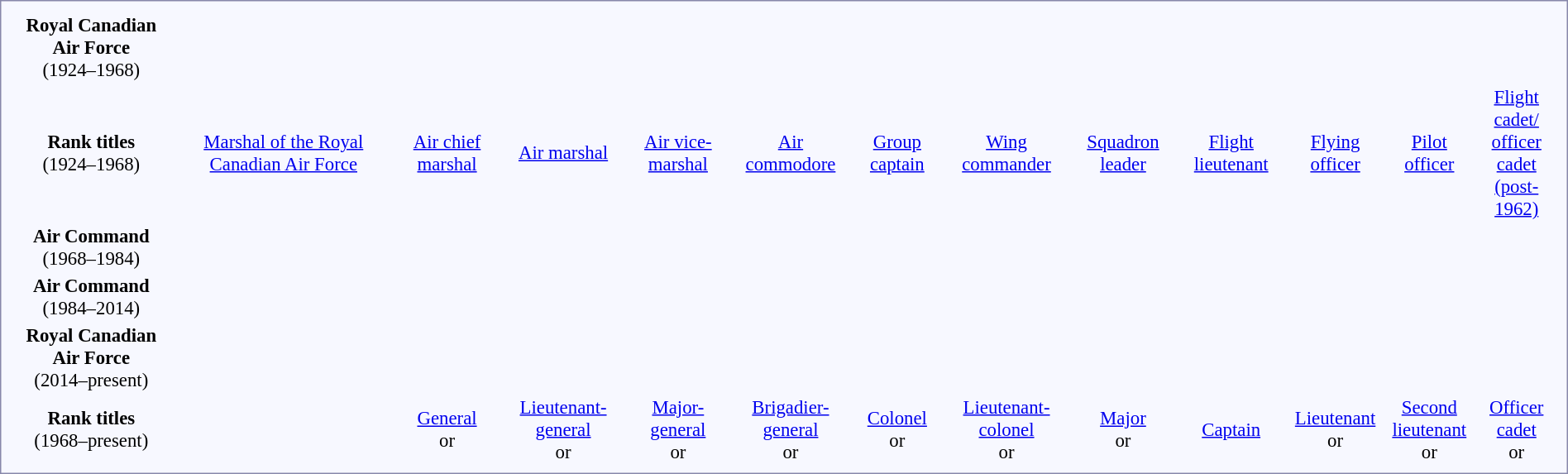<table style="border:1px solid #8888aa; background:#f7f8ff; padding:5px; font-size:95%; margin:0 12px 12px 0; width:100%;">
<tr style="background-color:#CCCCCC; width: 100%">
</tr>
<tr style="text-align:center;">
<td rowspan=1><strong>Royal Canadian Air Force</strong><br>(1924–1968)</td>
<td colspan=2></td>
<td colspan=2></td>
<td colspan=2></td>
<td colspan=2></td>
<td colspan=2></td>
<td colspan=2></td>
<td colspan=2></td>
<td colspan=2></td>
<td colspan=2></td>
<td colspan=3></td>
<td colspan=3></td>
<td colspan=12></td>
</tr>
<tr style="text-align:center;">
<td rowspan=1><strong>Rank titles</strong><br>(1924–1968)</td>
<td colspan=2><a href='#'>Marshal of the Royal Canadian Air Force</a></td>
<td colspan=2><a href='#'>Air chief marshal</a><br></td>
<td colspan=2><a href='#'>Air marshal</a><br></td>
<td colspan=2><a href='#'>Air vice-marshal</a><br></td>
<td colspan=2><a href='#'>Air commodore</a><br></td>
<td colspan=2><a href='#'>Group captain</a><br></td>
<td colspan=2><a href='#'>Wing commander</a><br></td>
<td colspan=2><a href='#'>Squadron leader</a><br></td>
<td colspan=2><a href='#'>Flight lieutenant</a><br></td>
<td colspan=3><a href='#'>Flying officer</a><br></td>
<td colspan=3><a href='#'>Pilot officer</a><br></td>
<td colspan=12><a href='#'>Flight cadet/<br>officer cadet<br>(post-1962)</a><br></td>
</tr>
<tr style="text-align:center;">
<td rowspan=1><strong>Air Command</strong><br>(1968–1984)</td>
<td rowspan=4></td>
<td></td>
<td colspan=2></td>
<td colspan=2></td>
<td colspan=2></td>
<td colspan=2></td>
<td colspan=2></td>
<td colspan=2></td>
<td colspan=2></td>
<td colspan=2></td>
<td colspan=3></td>
<td colspan=3></td>
<td colspan=12></td>
</tr>
<tr style="text-align:center;">
<td rowspan=1><strong>Air Command</strong><br>(1984–2014)</td>
<td></td>
<td colspan=2></td>
<td colspan=2></td>
<td colspan=2></td>
<td colspan=2></td>
<td colspan=2></td>
<td colspan=2></td>
<td colspan=2></td>
<td colspan=2></td>
<td colspan=3></td>
<td colspan=3></td>
<td colspan=12></td>
</tr>
<tr style="text-align:center;">
<td rowspan=1><strong>Royal Canadian Air Force</strong><br>(2014–present)</td>
<td></td>
<td colspan=2></td>
<td colspan=2></td>
<td colspan=2></td>
<td colspan=2></td>
<td colspan=2></td>
<td colspan=2></td>
<td colspan=2></td>
<td colspan=2></td>
<td colspan=3></td>
<td colspan=3></td>
<td colspan=12></td>
</tr>
<tr style="text-align:center;">
<td rowspan=1><strong>Rank titles</strong><br>(1968–present)</td>
<td></td>
<td colspan=2><a href='#'>General</a><br> or </td>
<td colspan=2><a href='#'>Lieutenant-general</a><br> or </td>
<td colspan=2><a href='#'>Major-general</a><br> or </td>
<td colspan=2><a href='#'>Brigadier-general</a><br> or </td>
<td colspan=2><a href='#'>Colonel</a><br> or </td>
<td colspan=2><a href='#'>Lieutenant-colonel</a><br> or </td>
<td colspan=2><a href='#'>Major</a><br> or </td>
<td colspan=2><a href='#'>Captain</a><br></td>
<td colspan=3><a href='#'>Lieutenant</a><br> or </td>
<td colspan=3><a href='#'>Second<br>lieutenant</a><br> or </td>
<td colspan=12><a href='#'>Officer cadet</a><br> or <br></td>
</tr>
</table>
